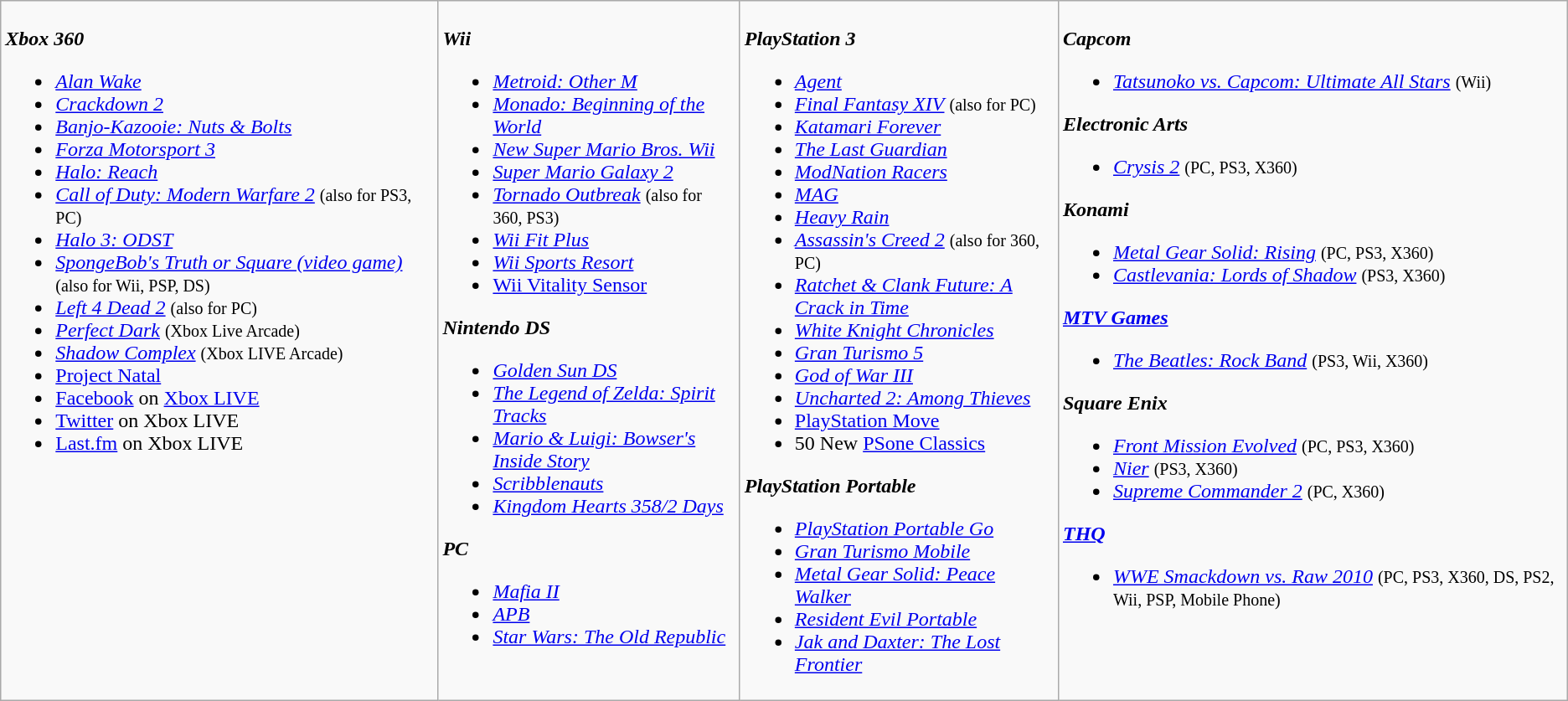<table class="wikitable">
<tr>
<td valign=top><br><strong><em>Xbox 360</em></strong><ul><li><em><a href='#'>Alan Wake</a></em></li><li><em><a href='#'>Crackdown 2</a></em></li><li><em><a href='#'>Banjo-Kazooie: Nuts & Bolts</a></em></li><li><em><a href='#'>Forza Motorsport 3</a></em></li><li><em><a href='#'>Halo: Reach</a></em></li><li><em><a href='#'>Call of Duty: Modern Warfare 2</a></em> <small>(also for PS3, PC)</small></li><li><em><a href='#'>Halo 3: ODST</a></em></li><li><em><a href='#'>SpongeBob's Truth or Square (video game)</a></em> <small>(also for Wii, PSP, DS)</small></li><li><em><a href='#'>Left 4 Dead 2</a></em> <small>(also for PC)</small></li><li><em><a href='#'>Perfect Dark</a></em> <small>(Xbox Live Arcade)</small></li><li><em><a href='#'>Shadow Complex</a></em> <small>(Xbox LIVE Arcade)</small></li><li><a href='#'>Project Natal</a></li><li><a href='#'>Facebook</a> on <a href='#'>Xbox LIVE</a></li><li><a href='#'>Twitter</a> on Xbox LIVE</li><li><a href='#'>Last.fm</a> on Xbox LIVE</li></ul></td>
<td valign=top><br><strong><em>Wii</em></strong><ul><li><em><a href='#'>Metroid: Other M</a></em></li><li><em><a href='#'>Monado: Beginning of the World</a></em></li><li><em><a href='#'>New Super Mario Bros. Wii</a></em></li><li><em><a href='#'>Super Mario Galaxy 2</a></em></li><li><em><a href='#'>Tornado Outbreak</a></em> <small>(also for 360, PS3)</small></li><li><em><a href='#'>Wii Fit Plus</a></em></li><li><em><a href='#'>Wii Sports Resort</a></em></li><li><a href='#'>Wii Vitality Sensor</a></li></ul><strong><em>Nintendo DS</em></strong><ul><li><em><a href='#'>Golden Sun DS</a></em></li><li><em><a href='#'>The Legend of Zelda: Spirit Tracks</a></em></li><li><em><a href='#'>Mario & Luigi: Bowser's Inside Story</a></em></li><li><em><a href='#'>Scribblenauts</a></em></li><li><em><a href='#'>Kingdom Hearts 358/2 Days</a></em></li></ul><strong><em>PC</em></strong><ul><li><em><a href='#'>Mafia II</a></em></li><li><em><a href='#'>APB</a></em></li><li><em><a href='#'>Star Wars: The Old Republic</a></em></li></ul></td>
<td valign=top><br><strong><em>PlayStation 3</em></strong><ul><li><em><a href='#'>Agent</a></em></li><li><em><a href='#'>Final Fantasy XIV</a></em> <small>(also for PC)</small></li><li><em><a href='#'>Katamari Forever</a></em></li><li><em><a href='#'>The Last Guardian</a></em></li><li><em><a href='#'>ModNation Racers</a></em></li><li><em><a href='#'>MAG</a></em></li><li><em><a href='#'>Heavy Rain</a></em></li><li><em><a href='#'>Assassin's Creed 2</a></em> <small>(also for 360, PC)</small></li><li><em><a href='#'>Ratchet & Clank Future: A Crack in Time</a></em></li><li><em><a href='#'>White Knight Chronicles</a></em></li><li><em><a href='#'>Gran Turismo 5</a></em></li><li><em><a href='#'>God of War III</a></em></li><li><em><a href='#'>Uncharted 2: Among Thieves</a></em></li><li><a href='#'>PlayStation Move</a></li><li>50 New <a href='#'>PSone Classics</a></li></ul><strong><em>PlayStation Portable</em></strong><ul><li><em><a href='#'>PlayStation Portable Go</a></em></li><li><em><a href='#'>Gran Turismo Mobile</a></em></li><li><em><a href='#'>Metal Gear Solid: Peace Walker</a></em></li><li><em><a href='#'>Resident Evil Portable</a></em></li><li><em><a href='#'>Jak and Daxter: The Lost Frontier</a></em></li></ul></td>
<td valign=top><br><strong><em>Capcom</em></strong><ul><li><em><a href='#'>Tatsunoko vs. Capcom: Ultimate All Stars</a></em> <small>(Wii)</small></li></ul><strong><em>Electronic Arts</em></strong><ul><li><em><a href='#'>Crysis 2</a></em> <small>(PC, PS3, X360)</small></li></ul><strong><em>Konami</em></strong><ul><li><em><a href='#'>Metal Gear Solid: Rising</a></em> <small>(PC, PS3, X360)</small></li><li><em><a href='#'>Castlevania: Lords of Shadow</a></em> <small>(PS3, X360)</small></li></ul><strong><em><a href='#'>MTV Games</a></em></strong><ul><li><em><a href='#'>The Beatles: Rock Band</a></em> <small>(PS3, Wii, X360)</small></li></ul><strong><em>Square Enix</em></strong><ul><li><em><a href='#'>Front Mission Evolved</a></em> <small>(PC, PS3, X360)</small></li><li><em><a href='#'>Nier</a></em> <small>(PS3, X360)</small></li><li><em><a href='#'>Supreme Commander 2</a></em> <small>(PC, X360)</small></li></ul><strong><em><a href='#'>THQ</a></em></strong><ul><li><em><a href='#'>WWE Smackdown vs. Raw 2010</a></em> <small>(PC, PS3, X360, DS, PS2, Wii, PSP, Mobile Phone)</small></li></ul></td>
</tr>
</table>
